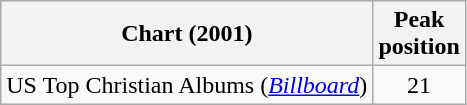<table class="wikitable">
<tr>
<th>Chart (2001)</th>
<th>Peak<br>position</th>
</tr>
<tr>
<td>US Top Christian Albums (<em><a href='#'>Billboard</a></em>)</td>
<td style="text-align:center;">21</td>
</tr>
</table>
